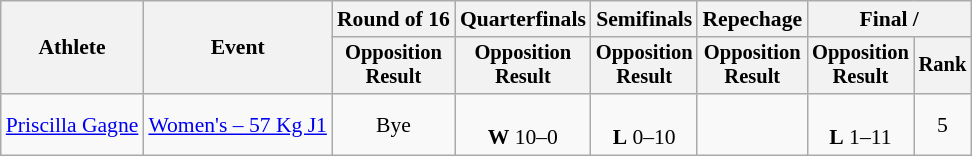<table class="wikitable" style="font-size:90%">
<tr>
<th rowspan="2">Athlete</th>
<th rowspan="2">Event</th>
<th>Round of 16</th>
<th>Quarterfinals</th>
<th>Semifinals</th>
<th>Repechage</th>
<th colspan=2>Final / </th>
</tr>
<tr style="font-size:95%">
<th>Opposition<br>Result</th>
<th>Opposition<br>Result</th>
<th>Opposition<br>Result</th>
<th>Opposition<br>Result</th>
<th>Opposition<br>Result</th>
<th>Rank</th>
</tr>
<tr align=center>
<td align=left><a href='#'>Priscilla Gagne</a></td>
<td align=left><a href='#'>Women's – 57 Kg J1</a></td>
<td>Bye</td>
<td><br><strong>W</strong> 10–0</td>
<td><br><strong>L</strong> 0–10</td>
<td></td>
<td><br><strong>L</strong> 1–11</td>
<td>5</td>
</tr>
</table>
